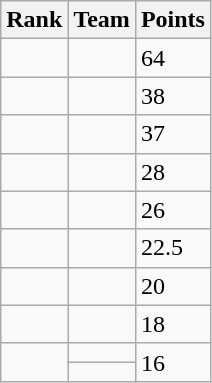<table class=wikitable>
<tr>
<th>Rank</th>
<th>Team</th>
<th>Points</th>
</tr>
<tr>
<td></td>
<td></td>
<td>64</td>
</tr>
<tr>
<td></td>
<td></td>
<td>38</td>
</tr>
<tr>
<td></td>
<td></td>
<td>37</td>
</tr>
<tr>
<td></td>
<td></td>
<td>28</td>
</tr>
<tr>
<td></td>
<td></td>
<td>26</td>
</tr>
<tr>
<td></td>
<td></td>
<td>22.5</td>
</tr>
<tr>
<td></td>
<td></td>
<td>20</td>
</tr>
<tr>
<td></td>
<td></td>
<td>18</td>
</tr>
<tr>
<td rowspan=2></td>
<td></td>
<td rowspan=2>16</td>
</tr>
<tr>
<td></td>
</tr>
</table>
